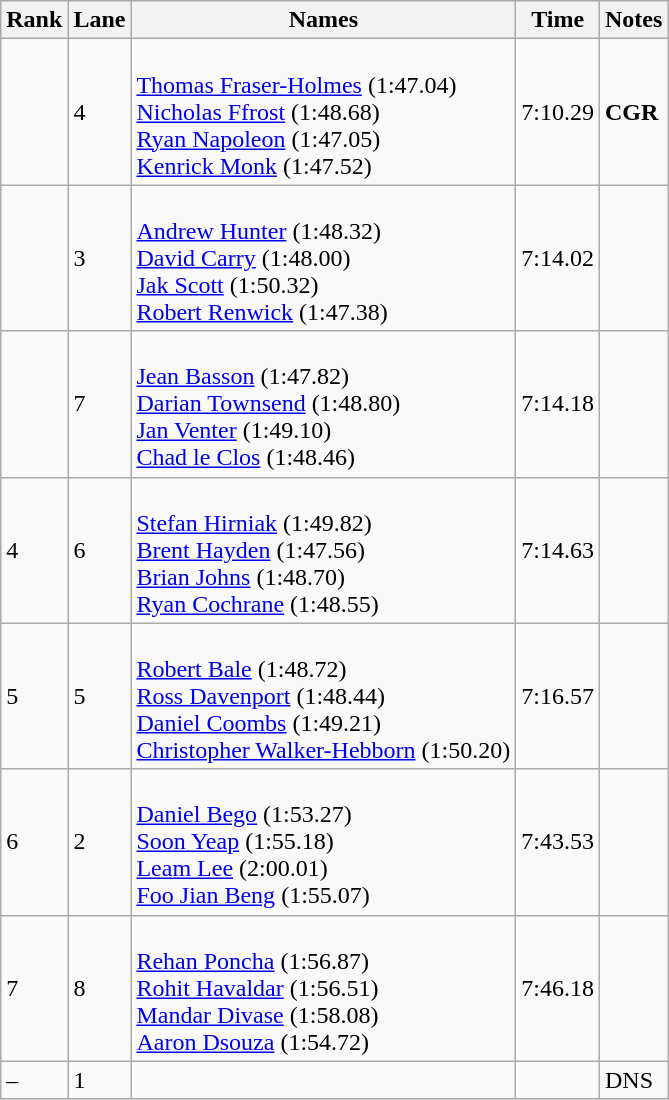<table class="wikitable">
<tr>
<th>Rank</th>
<th>Lane</th>
<th>Names</th>
<th>Time</th>
<th>Notes</th>
</tr>
<tr>
<td></td>
<td>4</td>
<td><br><a href='#'>Thomas Fraser-Holmes</a> (1:47.04)<br><a href='#'>Nicholas Ffrost</a> (1:48.68)<br><a href='#'>Ryan Napoleon</a> (1:47.05)<br><a href='#'>Kenrick Monk</a> (1:47.52)</td>
<td>7:10.29</td>
<td><strong>CGR</strong></td>
</tr>
<tr>
<td></td>
<td>3</td>
<td><br><a href='#'>Andrew Hunter</a> (1:48.32)<br><a href='#'>David Carry</a> (1:48.00)<br><a href='#'>Jak Scott</a> (1:50.32)<br><a href='#'>Robert Renwick</a> (1:47.38)</td>
<td>7:14.02</td>
<td></td>
</tr>
<tr>
<td></td>
<td>7</td>
<td><br><a href='#'>Jean Basson</a> (1:47.82)<br><a href='#'>Darian Townsend</a> (1:48.80)<br><a href='#'>Jan Venter</a> (1:49.10)<br><a href='#'>Chad le Clos</a> (1:48.46)</td>
<td>7:14.18</td>
<td></td>
</tr>
<tr>
<td>4</td>
<td>6</td>
<td><br><a href='#'>Stefan Hirniak</a> (1:49.82)<br><a href='#'>Brent Hayden</a> (1:47.56)<br><a href='#'>Brian Johns</a> (1:48.70)<br><a href='#'>Ryan Cochrane</a> (1:48.55)</td>
<td>7:14.63</td>
<td></td>
</tr>
<tr>
<td>5</td>
<td>5</td>
<td><br><a href='#'>Robert Bale</a> (1:48.72)<br><a href='#'>Ross Davenport</a> (1:48.44)<br><a href='#'>Daniel Coombs</a> (1:49.21)<br><a href='#'>Christopher Walker-Hebborn</a> (1:50.20)</td>
<td>7:16.57</td>
<td></td>
</tr>
<tr>
<td>6</td>
<td>2</td>
<td><br><a href='#'>Daniel Bego</a> (1:53.27)<br><a href='#'>Soon Yeap</a> (1:55.18)<br><a href='#'>Leam Lee</a> (2:00.01)<br><a href='#'>Foo Jian Beng</a> (1:55.07)</td>
<td>7:43.53</td>
<td></td>
</tr>
<tr>
<td>7</td>
<td>8</td>
<td><br><a href='#'>Rehan Poncha</a> (1:56.87)<br><a href='#'>Rohit Havaldar</a> (1:56.51)<br><a href='#'>Mandar Divase</a> (1:58.08)<br><a href='#'>Aaron Dsouza</a> (1:54.72)</td>
<td>7:46.18</td>
<td></td>
</tr>
<tr>
<td>–</td>
<td>1</td>
<td></td>
<td></td>
<td>DNS</td>
</tr>
</table>
